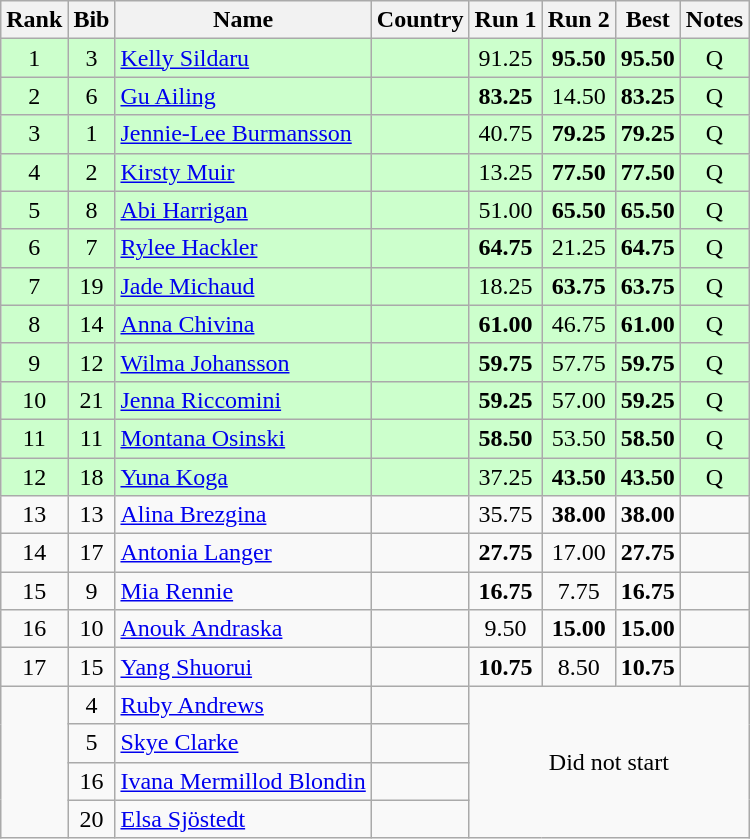<table class="wikitable sortable" style="text-align:center">
<tr>
<th>Rank</th>
<th>Bib</th>
<th>Name</th>
<th>Country</th>
<th>Run 1</th>
<th>Run 2</th>
<th>Best</th>
<th>Notes</th>
</tr>
<tr bgcolor=ccffcc>
<td>1</td>
<td>3</td>
<td align=left><a href='#'>Kelly Sildaru</a></td>
<td align=left></td>
<td>91.25</td>
<td><strong>95.50</strong></td>
<td><strong>95.50</strong></td>
<td>Q</td>
</tr>
<tr bgcolor=ccffcc>
<td>2</td>
<td>6</td>
<td align=left><a href='#'>Gu Ailing</a></td>
<td align=left></td>
<td><strong>83.25</strong></td>
<td>14.50</td>
<td><strong>83.25</strong></td>
<td>Q</td>
</tr>
<tr bgcolor=ccffcc>
<td>3</td>
<td>1</td>
<td align=left><a href='#'>Jennie-Lee Burmansson</a></td>
<td align=left></td>
<td>40.75</td>
<td><strong>79.25</strong></td>
<td><strong>79.25</strong></td>
<td>Q</td>
</tr>
<tr bgcolor=ccffcc>
<td>4</td>
<td>2</td>
<td align=left><a href='#'>Kirsty Muir</a></td>
<td align=left></td>
<td>13.25</td>
<td><strong>77.50</strong></td>
<td><strong>77.50</strong></td>
<td>Q</td>
</tr>
<tr bgcolor=ccffcc>
<td>5</td>
<td>8</td>
<td align=left><a href='#'>Abi Harrigan</a></td>
<td align=left></td>
<td>51.00</td>
<td><strong>65.50</strong></td>
<td><strong>65.50</strong></td>
<td>Q</td>
</tr>
<tr bgcolor=ccffcc>
<td>6</td>
<td>7</td>
<td align=left><a href='#'>Rylee Hackler</a></td>
<td align=left></td>
<td><strong>64.75</strong></td>
<td>21.25</td>
<td><strong>64.75</strong></td>
<td>Q</td>
</tr>
<tr bgcolor=ccffcc>
<td>7</td>
<td>19</td>
<td align=left><a href='#'>Jade Michaud</a></td>
<td align=left></td>
<td>18.25</td>
<td><strong>63.75</strong></td>
<td><strong>63.75</strong></td>
<td>Q</td>
</tr>
<tr bgcolor=ccffcc>
<td>8</td>
<td>14</td>
<td align=left><a href='#'>Anna Chivina</a></td>
<td align=left></td>
<td><strong>61.00</strong></td>
<td>46.75</td>
<td><strong>61.00</strong></td>
<td>Q</td>
</tr>
<tr bgcolor=ccffcc>
<td>9</td>
<td>12</td>
<td align=left><a href='#'>Wilma Johansson</a></td>
<td align=left></td>
<td><strong>59.75</strong></td>
<td>57.75</td>
<td><strong>59.75</strong></td>
<td>Q</td>
</tr>
<tr bgcolor=ccffcc>
<td>10</td>
<td>21</td>
<td align=left><a href='#'>Jenna Riccomini</a></td>
<td align=left></td>
<td><strong>59.25</strong></td>
<td>57.00</td>
<td><strong>59.25</strong></td>
<td>Q</td>
</tr>
<tr bgcolor=ccffcc>
<td>11</td>
<td>11</td>
<td align=left><a href='#'>Montana Osinski</a></td>
<td align=left></td>
<td><strong>58.50</strong></td>
<td>53.50</td>
<td><strong>58.50</strong></td>
<td>Q</td>
</tr>
<tr bgcolor=ccffcc>
<td>12</td>
<td>18</td>
<td align=left><a href='#'>Yuna Koga</a></td>
<td align=left></td>
<td>37.25</td>
<td><strong>43.50</strong></td>
<td><strong>43.50</strong></td>
<td>Q</td>
</tr>
<tr>
<td>13</td>
<td>13</td>
<td align=left><a href='#'>Alina Brezgina</a></td>
<td align=left></td>
<td>35.75</td>
<td><strong>38.00</strong></td>
<td><strong>38.00</strong></td>
<td></td>
</tr>
<tr>
<td>14</td>
<td>17</td>
<td align=left><a href='#'>Antonia Langer</a></td>
<td align=left></td>
<td><strong>27.75</strong></td>
<td>17.00</td>
<td><strong>27.75</strong></td>
<td></td>
</tr>
<tr>
<td>15</td>
<td>9</td>
<td align=left><a href='#'>Mia Rennie</a></td>
<td align=left></td>
<td><strong>16.75</strong></td>
<td>7.75</td>
<td><strong>16.75</strong></td>
<td></td>
</tr>
<tr>
<td>16</td>
<td>10</td>
<td align=left><a href='#'>Anouk Andraska</a></td>
<td align=left></td>
<td>9.50</td>
<td><strong>15.00</strong></td>
<td><strong>15.00</strong></td>
<td></td>
</tr>
<tr>
<td>17</td>
<td>15</td>
<td align=left><a href='#'>Yang Shuorui</a></td>
<td align=left></td>
<td><strong>10.75</strong></td>
<td>8.50</td>
<td><strong>10.75</strong></td>
<td></td>
</tr>
<tr>
<td rowspan=4></td>
<td>4</td>
<td align=left><a href='#'>Ruby Andrews</a></td>
<td align=left></td>
<td colspan=4 rowspan=4>Did not start</td>
</tr>
<tr>
<td>5</td>
<td align=left><a href='#'>Skye Clarke</a></td>
<td align=left></td>
</tr>
<tr>
<td>16</td>
<td align=left><a href='#'>Ivana Mermillod Blondin</a></td>
<td align=left></td>
</tr>
<tr>
<td>20</td>
<td align=left><a href='#'>Elsa Sjöstedt</a></td>
<td align=left></td>
</tr>
</table>
